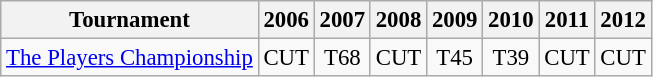<table class="wikitable" style="font-size:95%;text-align:center;">
<tr>
<th>Tournament</th>
<th>2006</th>
<th>2007</th>
<th>2008</th>
<th>2009</th>
<th>2010</th>
<th>2011</th>
<th>2012</th>
</tr>
<tr>
<td align=left><a href='#'>The Players Championship</a></td>
<td>CUT</td>
<td>T68</td>
<td>CUT</td>
<td>T45</td>
<td>T39</td>
<td>CUT</td>
<td>CUT</td>
</tr>
</table>
